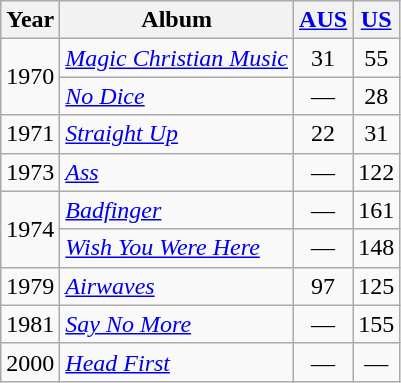<table class="wikitable">
<tr>
<th scope="col">Year</th>
<th scope="col">Album</th>
<th scope="col"><a href='#'>AUS</a><br></th>
<th scope="col"><a href='#'>US</a><br></th>
</tr>
<tr>
<td rowspan="2">1970</td>
<td style="text-align:left;"><em><a href='#'>Magic Christian Music</a></em></td>
<td style="text-align:center;">31</td>
<td style="text-align:center;">55</td>
</tr>
<tr>
<td style="text-align:left;"><em><a href='#'>No Dice</a></em></td>
<td style="text-align:center;">—</td>
<td style="text-align:center;">28</td>
</tr>
<tr>
<td style="text-align:left;">1971</td>
<td style="text-align:left;"><em><a href='#'>Straight Up</a></em></td>
<td style="text-align:center;">22</td>
<td style="text-align:center;">31</td>
</tr>
<tr>
<td style="text-align:left;">1973</td>
<td style="text-align:left;"><em><a href='#'>Ass</a></em></td>
<td style="text-align:center;">—</td>
<td style="text-align:center;">122</td>
</tr>
<tr>
<td rowspan="2">1974</td>
<td style="text-align:left;"><em><a href='#'>Badfinger</a></em></td>
<td style="text-align:center;">—</td>
<td style="text-align:center;">161</td>
</tr>
<tr>
<td style="text-align:left;"><em><a href='#'>Wish You Were Here</a></em></td>
<td style="text-align:center;">—</td>
<td style="text-align:center;">148</td>
</tr>
<tr>
<td style="text-align:left;">1979</td>
<td style="text-align:left;"><em><a href='#'>Airwaves</a></em></td>
<td style="text-align:center;">97</td>
<td style="text-align:center;">125</td>
</tr>
<tr>
<td style="text-align:left;">1981</td>
<td style="text-align:left;"><em><a href='#'>Say No More</a></em></td>
<td style="text-align:center;">—</td>
<td style="text-align:center;">155</td>
</tr>
<tr>
<td style="text-align:left;">2000</td>
<td style="text-align:left;"><em><a href='#'>Head First</a></em></td>
<td style="text-align:center;">—</td>
<td style="text-align:center;">—</td>
</tr>
</table>
